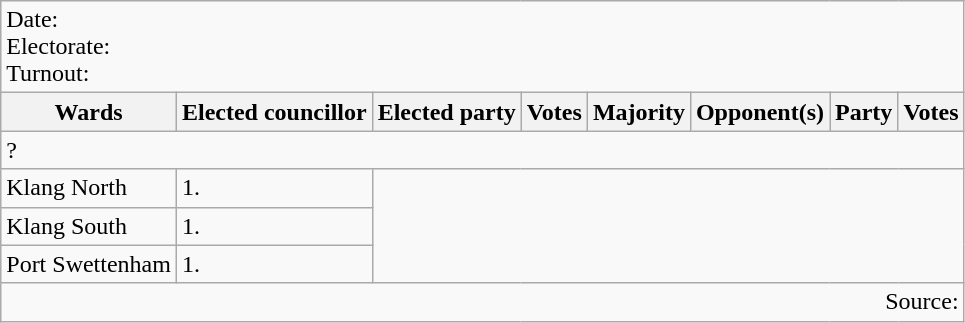<table class=wikitable>
<tr>
<td colspan=8>Date: <br>Electorate: <br>Turnout:</td>
</tr>
<tr>
<th>Wards</th>
<th>Elected councillor</th>
<th>Elected party</th>
<th>Votes</th>
<th>Majority</th>
<th>Opponent(s)</th>
<th>Party</th>
<th>Votes</th>
</tr>
<tr>
<td colspan=8>? </td>
</tr>
<tr>
<td>Klang North</td>
<td>1.</td>
</tr>
<tr>
<td>Klang South</td>
<td>1.</td>
</tr>
<tr>
<td>Port Swettenham</td>
<td>1.</td>
</tr>
<tr>
<td colspan=8 align=right>Source:</td>
</tr>
</table>
